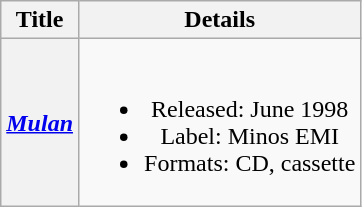<table class="wikitable plainrowheaders" style="text-align:center;">
<tr>
<th scope="col">Title</th>
<th scope="col">Details</th>
</tr>
<tr>
<th scope="row"><em><a href='#'>Mulan</a></em></th>
<td><br><ul><li>Released: June 1998</li><li>Label: Minos EMI</li><li>Formats: CD, cassette</li></ul></td>
</tr>
</table>
